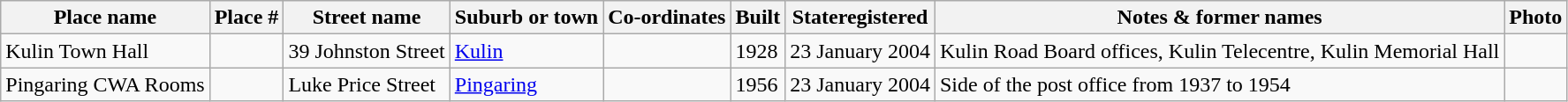<table class="wikitable sortable">
<tr>
<th>Place name</th>
<th>Place #</th>
<th>Street name</th>
<th>Suburb or town</th>
<th>Co-ordinates</th>
<th>Built</th>
<th>Stateregistered</th>
<th class="unsortable">Notes & former names</th>
<th class="unsortable">Photo</th>
</tr>
<tr>
<td>Kulin Town Hall</td>
<td></td>
<td>39 Johnston Street</td>
<td><a href='#'>Kulin</a></td>
<td></td>
<td>1928</td>
<td>23 January 2004</td>
<td>Kulin Road Board offices, Kulin Telecentre, Kulin Memorial Hall</td>
<td></td>
</tr>
<tr>
<td>Pingaring CWA Rooms</td>
<td></td>
<td>Luke Price Street</td>
<td><a href='#'>Pingaring</a></td>
<td></td>
<td>1956</td>
<td>23 January 2004</td>
<td>Side of the post office from 1937 to 1954</td>
<td></td>
</tr>
</table>
